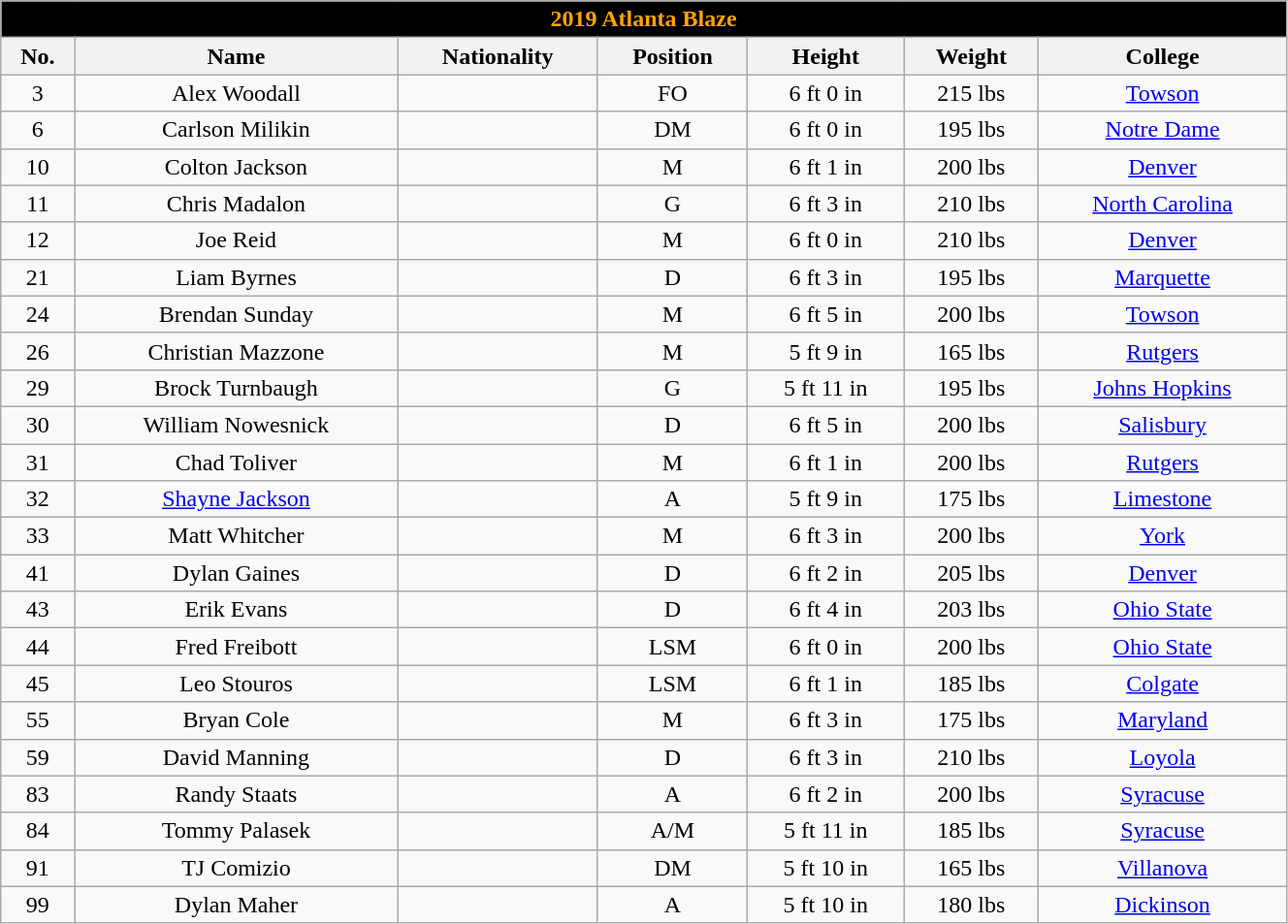<table class="wikitable" style="text-align:center; width: 70%">
<tr bgcolor=#000000>
<td colspan=7 style="color:#FFA500"><strong>2019 Atlanta Blaze</strong></td>
</tr>
<tr>
<th>No.</th>
<th>Name</th>
<th>Nationality</th>
<th>Position</th>
<th>Height</th>
<th>Weight</th>
<th>College</th>
</tr>
<tr>
<td>3</td>
<td>Alex Woodall</td>
<td></td>
<td>FO</td>
<td>6 ft 0 in</td>
<td>215 lbs</td>
<td><a href='#'>Towson</a></td>
</tr>
<tr>
<td>6</td>
<td>Carlson Milikin</td>
<td></td>
<td>DM</td>
<td>6 ft 0 in</td>
<td>195 lbs</td>
<td><a href='#'>Notre Dame</a></td>
</tr>
<tr>
<td>10</td>
<td>Colton Jackson</td>
<td></td>
<td>M</td>
<td>6 ft 1 in</td>
<td>200 lbs</td>
<td><a href='#'>Denver</a></td>
</tr>
<tr>
<td>11</td>
<td>Chris Madalon</td>
<td></td>
<td>G</td>
<td>6 ft 3 in</td>
<td>210 lbs</td>
<td><a href='#'>North Carolina</a></td>
</tr>
<tr>
<td>12</td>
<td>Joe Reid</td>
<td></td>
<td>M</td>
<td>6 ft 0 in</td>
<td>210 lbs</td>
<td><a href='#'>Denver</a></td>
</tr>
<tr>
<td>21</td>
<td>Liam Byrnes</td>
<td></td>
<td>D</td>
<td>6 ft 3 in</td>
<td>195 lbs</td>
<td><a href='#'>Marquette</a></td>
</tr>
<tr>
<td>24</td>
<td>Brendan Sunday</td>
<td></td>
<td>M</td>
<td>6 ft 5 in</td>
<td>200 lbs</td>
<td><a href='#'>Towson</a></td>
</tr>
<tr>
<td>26</td>
<td>Christian Mazzone</td>
<td></td>
<td>M</td>
<td>5 ft 9 in</td>
<td>165 lbs</td>
<td><a href='#'>Rutgers</a></td>
</tr>
<tr>
<td>29</td>
<td>Brock Turnbaugh</td>
<td></td>
<td>G</td>
<td>5 ft 11 in</td>
<td>195 lbs</td>
<td><a href='#'>Johns Hopkins</a></td>
</tr>
<tr>
<td>30</td>
<td>William Nowesnick</td>
<td></td>
<td>D</td>
<td>6 ft 5 in</td>
<td>200 lbs</td>
<td><a href='#'>Salisbury</a></td>
</tr>
<tr>
<td>31</td>
<td>Chad Toliver</td>
<td></td>
<td>M</td>
<td>6 ft 1 in</td>
<td>200 lbs</td>
<td><a href='#'>Rutgers</a></td>
</tr>
<tr>
<td>32</td>
<td><a href='#'>Shayne Jackson</a></td>
<td></td>
<td>A</td>
<td>5 ft 9 in</td>
<td>175 lbs</td>
<td><a href='#'>Limestone</a></td>
</tr>
<tr>
<td>33</td>
<td>Matt Whitcher</td>
<td></td>
<td>M</td>
<td>6 ft 3 in</td>
<td>200 lbs</td>
<td><a href='#'>York</a></td>
</tr>
<tr>
<td>41</td>
<td>Dylan Gaines</td>
<td></td>
<td>D</td>
<td>6 ft 2 in</td>
<td>205 lbs</td>
<td><a href='#'>Denver</a></td>
</tr>
<tr>
<td>43</td>
<td>Erik Evans</td>
<td></td>
<td>D</td>
<td>6 ft 4 in</td>
<td>203 lbs</td>
<td><a href='#'>Ohio State</a></td>
</tr>
<tr>
<td>44</td>
<td>Fred Freibott</td>
<td></td>
<td>LSM</td>
<td>6 ft 0 in</td>
<td>200 lbs</td>
<td><a href='#'>Ohio State</a></td>
</tr>
<tr>
<td>45</td>
<td>Leo Stouros</td>
<td></td>
<td>LSM</td>
<td>6 ft 1 in</td>
<td>185 lbs</td>
<td><a href='#'>Colgate</a></td>
</tr>
<tr>
<td>55</td>
<td>Bryan Cole</td>
<td></td>
<td>M</td>
<td>6 ft 3 in</td>
<td>175 lbs</td>
<td><a href='#'>Maryland</a></td>
</tr>
<tr>
<td>59</td>
<td>David Manning</td>
<td></td>
<td>D</td>
<td>6 ft 3 in</td>
<td>210 lbs</td>
<td><a href='#'>Loyola</a></td>
</tr>
<tr>
<td>83</td>
<td>Randy Staats</td>
<td></td>
<td>A</td>
<td>6 ft 2 in</td>
<td>200 lbs</td>
<td><a href='#'>Syracuse</a></td>
</tr>
<tr>
<td>84</td>
<td>Tommy Palasek</td>
<td></td>
<td>A/M</td>
<td>5 ft 11 in</td>
<td>185 lbs</td>
<td><a href='#'>Syracuse</a></td>
</tr>
<tr>
<td>91</td>
<td>TJ Comizio</td>
<td></td>
<td>DM</td>
<td>5 ft 10 in</td>
<td>165 lbs</td>
<td><a href='#'>Villanova</a></td>
</tr>
<tr>
<td>99</td>
<td>Dylan Maher</td>
<td></td>
<td>A</td>
<td>5 ft 10 in</td>
<td>180 lbs</td>
<td><a href='#'>Dickinson</a></td>
</tr>
</table>
